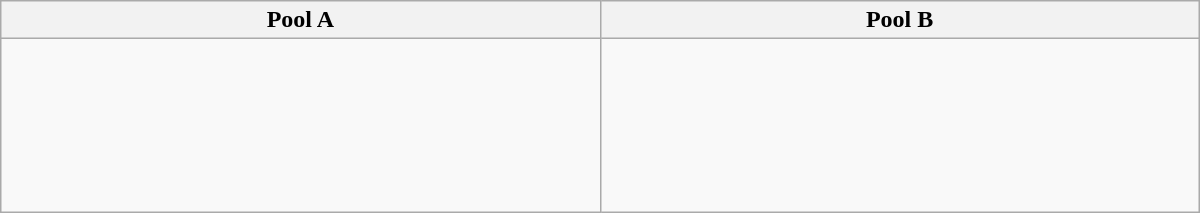<table class="wikitable" width=800>
<tr>
<th width=10%>Pool A<br></th>
<th width=10%>Pool B<br></th>
</tr>
<tr>
<td><br><br>
<br>
<br>
<br>
<br></td>
<td><br><br>
<br>
<br>
<br>
<br></td>
</tr>
</table>
